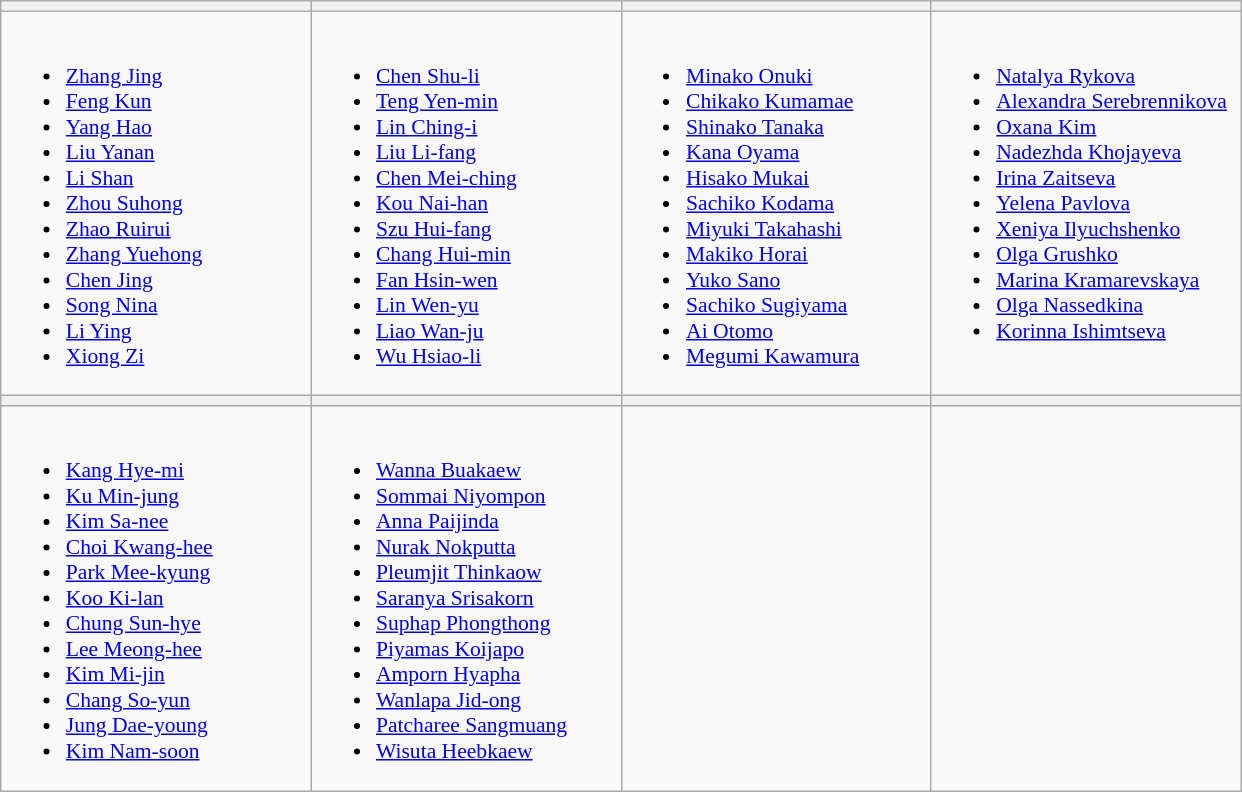<table class="wikitable" style="font-size:90%">
<tr>
<th width=200></th>
<th width=200></th>
<th width=200></th>
<th width=200></th>
</tr>
<tr>
<td valign=top><br><ul><li><a href='#'>Zhang Jing</a></li><li><a href='#'>Feng Kun</a></li><li><a href='#'>Yang Hao</a></li><li><a href='#'>Liu Yanan</a></li><li><a href='#'>Li Shan</a></li><li><a href='#'>Zhou Suhong</a></li><li><a href='#'>Zhao Ruirui</a></li><li><a href='#'>Zhang Yuehong</a></li><li><a href='#'>Chen Jing</a></li><li><a href='#'>Song Nina</a></li><li><a href='#'>Li Ying</a></li><li><a href='#'>Xiong Zi</a></li></ul></td>
<td valign=top><br><ul><li><a href='#'>Chen Shu-li</a></li><li><a href='#'>Teng Yen-min</a></li><li><a href='#'>Lin Ching-i</a></li><li><a href='#'>Liu Li-fang</a></li><li><a href='#'>Chen Mei-ching</a></li><li><a href='#'>Kou Nai-han</a></li><li><a href='#'>Szu Hui-fang</a></li><li><a href='#'>Chang Hui-min</a></li><li><a href='#'>Fan Hsin-wen</a></li><li><a href='#'>Lin Wen-yu</a></li><li><a href='#'>Liao Wan-ju</a></li><li><a href='#'>Wu Hsiao-li</a></li></ul></td>
<td valign=top><br><ul><li><a href='#'>Minako Onuki</a></li><li><a href='#'>Chikako Kumamae</a></li><li><a href='#'>Shinako Tanaka</a></li><li><a href='#'>Kana Oyama</a></li><li><a href='#'>Hisako Mukai</a></li><li><a href='#'>Sachiko Kodama</a></li><li><a href='#'>Miyuki Takahashi</a></li><li><a href='#'>Makiko Horai</a></li><li><a href='#'>Yuko Sano</a></li><li><a href='#'>Sachiko Sugiyama</a></li><li><a href='#'>Ai Otomo</a></li><li><a href='#'>Megumi Kawamura</a></li></ul></td>
<td valign=top><br><ul><li><a href='#'>Natalya Rykova</a></li><li><a href='#'>Alexandra Serebrennikova</a></li><li><a href='#'>Oxana Kim</a></li><li><a href='#'>Nadezhda Khojayeva</a></li><li><a href='#'>Irina Zaitseva</a></li><li><a href='#'>Yelena Pavlova</a></li><li><a href='#'>Xeniya Ilyuchshenko</a></li><li><a href='#'>Olga Grushko</a></li><li><a href='#'>Marina Kramarevskaya</a></li><li><a href='#'>Olga Nassedkina</a></li><li><a href='#'>Korinna Ishimtseva</a></li></ul></td>
</tr>
<tr>
<th></th>
<th></th>
<th></th>
<th></th>
</tr>
<tr>
<td valign=top><br><ul><li><a href='#'>Kang Hye-mi</a></li><li><a href='#'>Ku Min-jung</a></li><li><a href='#'>Kim Sa-nee</a></li><li><a href='#'>Choi Kwang-hee</a></li><li><a href='#'>Park Mee-kyung</a></li><li><a href='#'>Koo Ki-lan</a></li><li><a href='#'>Chung Sun-hye</a></li><li><a href='#'>Lee Meong-hee</a></li><li><a href='#'>Kim Mi-jin</a></li><li><a href='#'>Chang So-yun</a></li><li><a href='#'>Jung Dae-young</a></li><li><a href='#'>Kim Nam-soon</a></li></ul></td>
<td valign=top><br><ul><li><a href='#'>Wanna Buakaew</a></li><li><a href='#'>Sommai Niyompon</a></li><li><a href='#'>Anna Paijinda</a></li><li><a href='#'>Nurak Nokputta</a></li><li><a href='#'>Pleumjit Thinkaow</a></li><li><a href='#'>Saranya Srisakorn</a></li><li><a href='#'>Suphap Phongthong</a></li><li><a href='#'>Piyamas Koijapo</a></li><li><a href='#'>Amporn Hyapha</a></li><li><a href='#'>Wanlapa Jid-ong</a></li><li><a href='#'>Patcharee Sangmuang</a></li><li><a href='#'>Wisuta Heebkaew</a></li></ul></td>
<td valign=top></td>
<td valign=top></td>
</tr>
</table>
